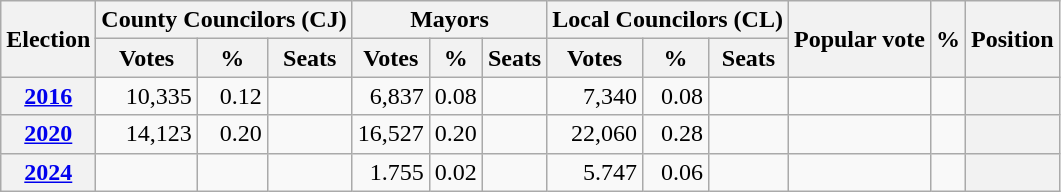<table class="wikitable" style="text-align: right;">
<tr>
<th rowspan="2">Election</th>
<th colspan="3">County Councilors (CJ)</th>
<th colspan="3">Mayors</th>
<th colspan="3">Local Councilors (CL)</th>
<th rowspan="2">Popular vote</th>
<th rowspan="2">%</th>
<th rowspan="2">Position</th>
</tr>
<tr>
<th>Votes</th>
<th>%</th>
<th>Seats</th>
<th>Votes</th>
<th>%</th>
<th>Seats</th>
<th>Votes</th>
<th>%</th>
<th>Seats</th>
</tr>
<tr>
<th><a href='#'>2016</a></th>
<td>10,335</td>
<td>0.12</td>
<td></td>
<td>6,837</td>
<td>0.08</td>
<td></td>
<td>7,340</td>
<td>0.08</td>
<td></td>
<td></td>
<td></td>
<th style="text-align: center;"></th>
</tr>
<tr>
<th><a href='#'>2020</a></th>
<td>14,123</td>
<td>0.20</td>
<td></td>
<td>16,527</td>
<td>0.20</td>
<td></td>
<td>22,060</td>
<td>0.28</td>
<td></td>
<td></td>
<td></td>
<th style="text-align: center;"></th>
</tr>
<tr>
<th><a href='#'>2024</a></th>
<td></td>
<td></td>
<td></td>
<td>1.755</td>
<td>0.02</td>
<td></td>
<td>5.747</td>
<td>0.06</td>
<td></td>
<td></td>
<td></td>
<th style="text-align: center;"></th>
</tr>
</table>
